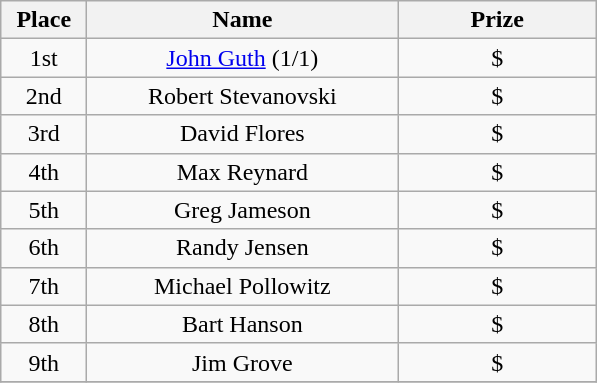<table class="wikitable" style="text-align:center">
<tr>
<th width="50">Place</th>
<th width="200">Name</th>
<th width="125">Prize</th>
</tr>
<tr>
<td>1st</td>
<td><a href='#'>John Guth</a> (1/1)</td>
<td>$</td>
</tr>
<tr>
<td>2nd</td>
<td>Robert Stevanovski</td>
<td>$</td>
</tr>
<tr>
<td>3rd</td>
<td>David Flores</td>
<td>$</td>
</tr>
<tr>
<td>4th</td>
<td>Max Reynard</td>
<td>$</td>
</tr>
<tr>
<td>5th</td>
<td>Greg Jameson</td>
<td>$</td>
</tr>
<tr>
<td>6th</td>
<td>Randy Jensen</td>
<td>$</td>
</tr>
<tr>
<td>7th</td>
<td>Michael Pollowitz</td>
<td>$</td>
</tr>
<tr>
<td>8th</td>
<td>Bart Hanson</td>
<td>$</td>
</tr>
<tr>
<td>9th</td>
<td>Jim Grove</td>
<td>$</td>
</tr>
<tr>
</tr>
</table>
